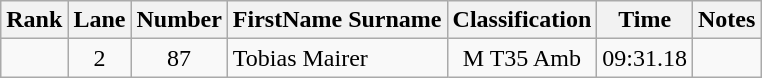<table class="wikitable sortable" style="text-align:center">
<tr>
<th>Rank</th>
<th>Lane</th>
<th>Number</th>
<th>FirstName Surname</th>
<th>Classification</th>
<th>Time</th>
<th>Notes</th>
</tr>
<tr>
<td></td>
<td>2</td>
<td>87</td>
<td style="text-align:left"> Tobias Mairer</td>
<td>M T35 Amb</td>
<td>09:31.18</td>
<td></td>
</tr>
</table>
